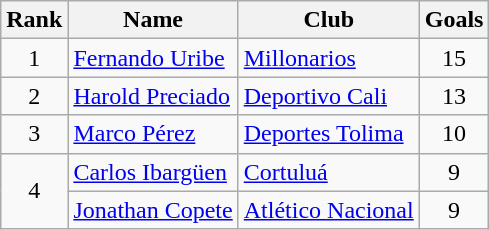<table class="wikitable" border="1">
<tr>
<th>Rank</th>
<th>Name</th>
<th>Club</th>
<th>Goals</th>
</tr>
<tr>
<td align=center>1</td>
<td> <a href='#'>Fernando Uribe</a></td>
<td><a href='#'>Millonarios</a></td>
<td align=center>15</td>
</tr>
<tr>
<td align=center>2</td>
<td> <a href='#'>Harold Preciado</a></td>
<td><a href='#'>Deportivo Cali</a></td>
<td align=center>13</td>
</tr>
<tr>
<td align=center>3</td>
<td> <a href='#'>Marco Pérez</a></td>
<td><a href='#'>Deportes Tolima</a></td>
<td align=center>10</td>
</tr>
<tr>
<td rowspan=2 align=center>4</td>
<td> <a href='#'>Carlos Ibargüen</a></td>
<td><a href='#'>Cortuluá</a></td>
<td align=center>9</td>
</tr>
<tr>
<td> <a href='#'>Jonathan Copete</a></td>
<td><a href='#'>Atlético Nacional</a></td>
<td align=center>9</td>
</tr>
</table>
